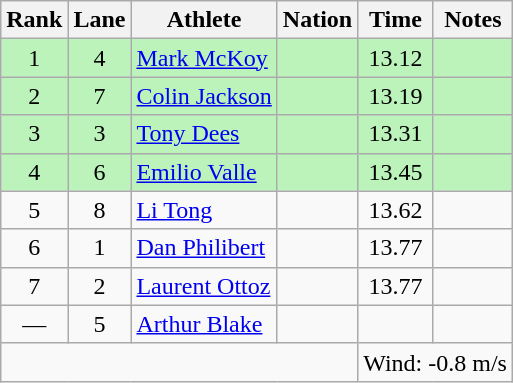<table class="wikitable sortable" style="text-align:center">
<tr>
<th>Rank</th>
<th>Lane</th>
<th>Athlete</th>
<th>Nation</th>
<th>Time</th>
<th>Notes</th>
</tr>
<tr style="background:#bbf3bb;">
<td>1</td>
<td>4</td>
<td align=left><a href='#'>Mark McKoy</a></td>
<td align=left></td>
<td>13.12</td>
<td></td>
</tr>
<tr style="background:#bbf3bb;">
<td>2</td>
<td>7</td>
<td align=left><a href='#'>Colin Jackson</a></td>
<td align=left></td>
<td>13.19</td>
<td></td>
</tr>
<tr style="background:#bbf3bb;">
<td>3</td>
<td>3</td>
<td align=left><a href='#'>Tony Dees</a></td>
<td align=left></td>
<td>13.31</td>
<td></td>
</tr>
<tr style="background:#bbf3bb;">
<td>4</td>
<td>6</td>
<td align=left><a href='#'>Emilio Valle</a></td>
<td align=left></td>
<td>13.45</td>
<td></td>
</tr>
<tr>
<td>5</td>
<td>8</td>
<td align=left><a href='#'>Li Tong</a></td>
<td align=left></td>
<td>13.62</td>
<td></td>
</tr>
<tr>
<td>6</td>
<td>1</td>
<td align=left><a href='#'>Dan Philibert</a></td>
<td align=left></td>
<td>13.77</td>
<td></td>
</tr>
<tr>
<td>7</td>
<td>2</td>
<td align=left><a href='#'>Laurent Ottoz</a></td>
<td align=left></td>
<td>13.77</td>
<td></td>
</tr>
<tr>
<td data-sort-value=8>—</td>
<td>5</td>
<td align=left><a href='#'>Arthur Blake</a></td>
<td align=left></td>
<td data-sort-value=99.99></td>
<td></td>
</tr>
<tr class="sortbottom">
<td colspan=4></td>
<td colspan="2" style="text-align:left;">Wind: -0.8 m/s</td>
</tr>
</table>
